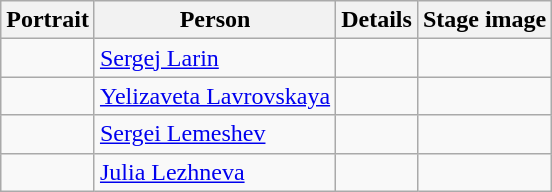<table class="wikitable">
<tr>
<th>Portrait</th>
<th>Person</th>
<th>Details</th>
<th>Stage image</th>
</tr>
<tr>
<td align=center></td>
<td><a href='#'>Sergej Larin</a></td>
<td></td>
<td align=center></td>
</tr>
<tr>
<td align=center></td>
<td><a href='#'>Yelizaveta Lavrovskaya</a></td>
<td></td>
<td align=center></td>
</tr>
<tr>
<td align=center></td>
<td><a href='#'>Sergei Lemeshev</a></td>
<td></td>
<td align=center></td>
</tr>
<tr>
<td align=center></td>
<td><a href='#'>Julia Lezhneva</a></td>
<td></td>
<td align=center></td>
</tr>
</table>
